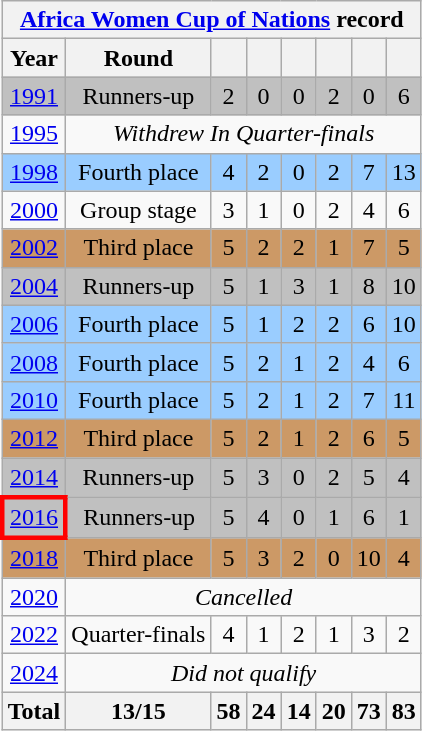<table class="wikitable" style="text-align: center;">
<tr>
<th colspan=8><a href='#'>Africa Women Cup of Nations</a> record</th>
</tr>
<tr>
<th>Year</th>
<th>Round</th>
<th></th>
<th></th>
<th></th>
<th></th>
<th></th>
<th></th>
</tr>
<tr bgcolor=silver>
<td><a href='#'>1991</a></td>
<td>Runners-up</td>
<td>2</td>
<td>0</td>
<td>0</td>
<td>2</td>
<td>0</td>
<td>6</td>
</tr>
<tr>
<td><a href='#'>1995</a></td>
<td colspan=8><em>Withdrew In Quarter-finals</em></td>
</tr>
<tr bgcolor=#9acdff>
<td> <a href='#'>1998</a></td>
<td>Fourth place</td>
<td>4</td>
<td>2</td>
<td>0</td>
<td>2</td>
<td>7</td>
<td>13</td>
</tr>
<tr>
<td> <a href='#'>2000</a></td>
<td>Group stage</td>
<td>3</td>
<td>1</td>
<td>0</td>
<td>2</td>
<td>4</td>
<td>6</td>
</tr>
<tr bgcolor="#cc9966">
<td> <a href='#'>2002</a></td>
<td>Third place</td>
<td>5</td>
<td>2</td>
<td>2</td>
<td>1</td>
<td>7</td>
<td>5</td>
</tr>
<tr bgcolor=silver>
<td> <a href='#'>2004</a></td>
<td>Runners-up</td>
<td>5</td>
<td>1</td>
<td>3</td>
<td>1</td>
<td>8</td>
<td>10</td>
</tr>
<tr bgcolor=#9acdff>
<td> <a href='#'>2006</a></td>
<td>Fourth place</td>
<td>5</td>
<td>1</td>
<td>2</td>
<td>2</td>
<td>6</td>
<td>10</td>
</tr>
<tr bgcolor=#9acdff>
<td> <a href='#'>2008</a></td>
<td>Fourth place</td>
<td>5</td>
<td>2</td>
<td>1</td>
<td>2</td>
<td>4</td>
<td>6</td>
</tr>
<tr bgcolor=#9acdff>
<td> <a href='#'>2010</a></td>
<td>Fourth place</td>
<td>5</td>
<td>2</td>
<td>1</td>
<td>2</td>
<td>7</td>
<td>11</td>
</tr>
<tr bgcolor="#cc9966">
<td> <a href='#'>2012</a></td>
<td>Third place</td>
<td>5</td>
<td>2</td>
<td>1</td>
<td>2</td>
<td>6</td>
<td>5</td>
</tr>
<tr bgcolor=silver>
<td> <a href='#'>2014</a></td>
<td>Runners-up</td>
<td>5</td>
<td>3</td>
<td>0</td>
<td>2</td>
<td>5</td>
<td>4</td>
</tr>
<tr bgcolor=silver>
<td style="border: 3px solid red"> <a href='#'>2016</a></td>
<td>Runners-up</td>
<td>5</td>
<td>4</td>
<td>0</td>
<td>1</td>
<td>6</td>
<td>1</td>
</tr>
<tr bgcolor="#cc9966">
<td> <a href='#'>2018</a></td>
<td>Third place</td>
<td>5</td>
<td>3</td>
<td>2</td>
<td>0</td>
<td>10</td>
<td>4</td>
</tr>
<tr>
<td> <a href='#'>2020</a></td>
<td colspan=8><em>Cancelled</em></td>
</tr>
<tr>
<td> <a href='#'>2022</a></td>
<td>Quarter-finals</td>
<td>4</td>
<td>1</td>
<td>2</td>
<td>1</td>
<td>3</td>
<td>2</td>
</tr>
<tr>
<td> <a href='#'>2024</a></td>
<td colspan=8><em>Did not qualify</em></td>
</tr>
<tr>
<th>Total</th>
<th>13/15</th>
<th>58</th>
<th>24</th>
<th>14</th>
<th>20</th>
<th>73</th>
<th>83</th>
</tr>
</table>
